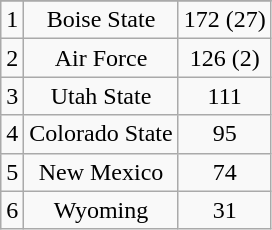<table class="wikitable" style="display: inline-table;">
<tr align="center">
</tr>
<tr align="center">
<td>1</td>
<td>Boise State</td>
<td>172 (27)</td>
</tr>
<tr align="center">
<td>2</td>
<td>Air Force</td>
<td>126 (2)</td>
</tr>
<tr align="center">
<td>3</td>
<td>Utah State</td>
<td>111</td>
</tr>
<tr align="center">
<td>4</td>
<td>Colorado State</td>
<td>95</td>
</tr>
<tr align="center">
<td>5</td>
<td>New Mexico</td>
<td>74</td>
</tr>
<tr align="center">
<td>6</td>
<td>Wyoming</td>
<td>31</td>
</tr>
</table>
